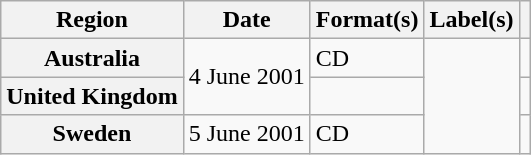<table class="wikitable plainrowheaders">
<tr>
<th scope="col">Region</th>
<th scope="col">Date</th>
<th scope="col">Format(s)</th>
<th scope="col">Label(s)</th>
<th scope="col"></th>
</tr>
<tr>
<th scope="row">Australia</th>
<td rowspan="2">4 June 2001</td>
<td>CD</td>
<td rowspan="3"></td>
<td align="center"></td>
</tr>
<tr>
<th scope="row">United Kingdom</th>
<td></td>
<td align="center"></td>
</tr>
<tr>
<th scope="row">Sweden</th>
<td>5 June 2001</td>
<td>CD</td>
<td align="center"></td>
</tr>
</table>
